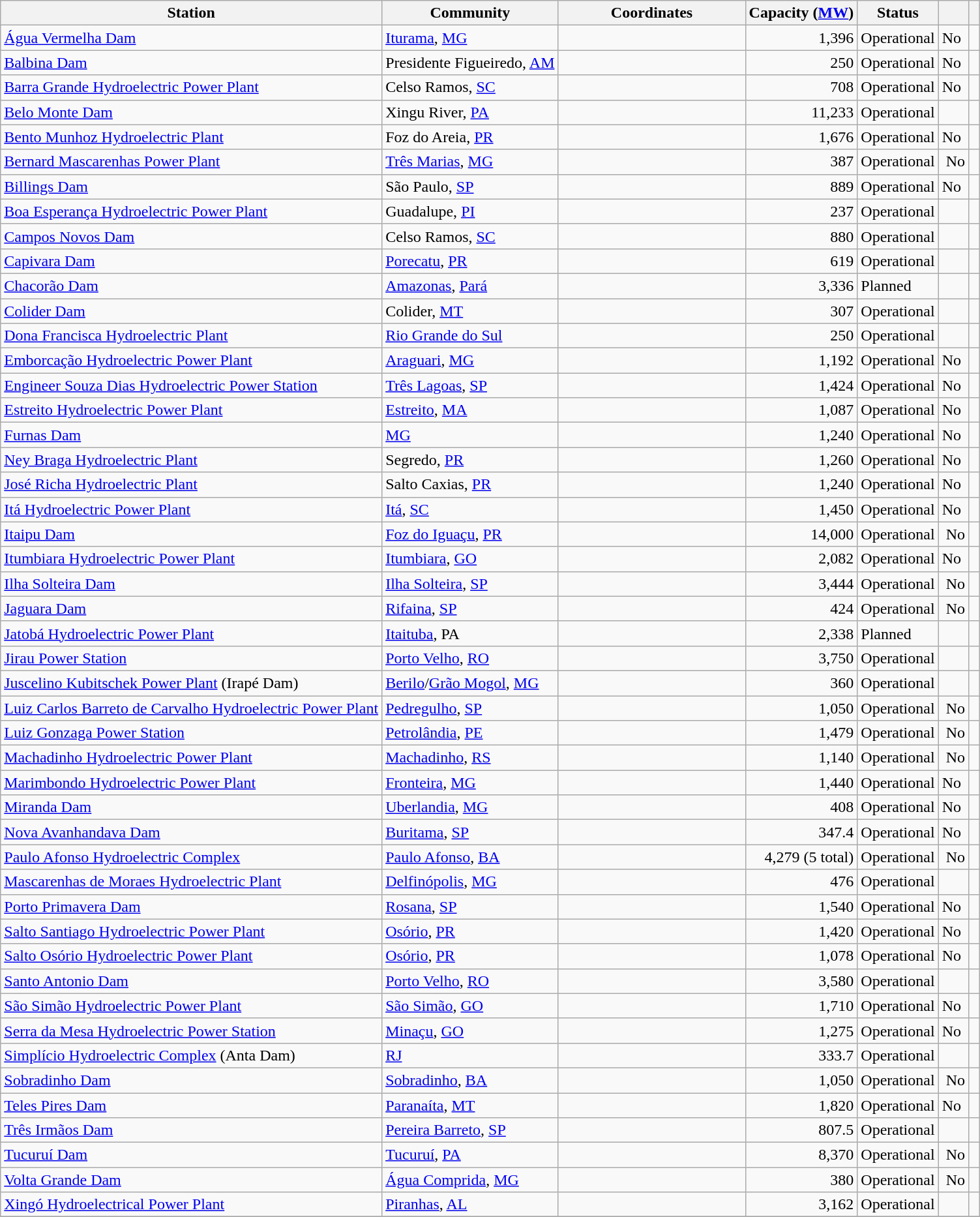<table class="wikitable sortable">
<tr>
<th>Station</th>
<th>Community</th>
<th style="width:11.5em;">Coordinates</th>
<th>Capacity (<a href='#'>MW</a>)</th>
<th>Status</th>
<th></th>
<th></th>
</tr>
<tr>
<td><a href='#'>Água Vermelha Dam</a></td>
<td><a href='#'>Iturama</a>, <a href='#'>MG</a></td>
<td></td>
<td style="text-align:right;">1,396</td>
<td>Operational</td>
<td>No</td>
<td></td>
</tr>
<tr>
<td><a href='#'>Balbina Dam</a></td>
<td>Presidente Figueiredo, <a href='#'>AM</a></td>
<td></td>
<td style="text-align:right;">250</td>
<td>Operational</td>
<td>No</td>
<td> </td>
</tr>
<tr>
<td><a href='#'>Barra Grande Hydroelectric Power Plant</a></td>
<td>Celso Ramos, <a href='#'>SC</a></td>
<td></td>
<td style="text-align:right;">708</td>
<td>Operational</td>
<td>No</td>
<td> </td>
</tr>
<tr>
<td><a href='#'>Belo Monte Dam</a></td>
<td>Xingu River, <a href='#'>PA</a></td>
<td></td>
<td style="text-align:right;">11,233</td>
<td>Operational</td>
<td> </td>
<td></td>
</tr>
<tr>
<td><a href='#'>Bento Munhoz Hydroelectric Plant</a></td>
<td>Foz do Areia, <a href='#'>PR</a></td>
<td></td>
<td style="text-align:right;">1,676</td>
<td>Operational</td>
<td>No</td>
<td> </td>
</tr>
<tr>
<td><a href='#'>Bernard Mascarenhas Power Plant</a></td>
<td><a href='#'>Três Marias</a>, <a href='#'>MG</a></td>
<td></td>
<td style="text-align:right;">387</td>
<td>Operational</td>
<td> No</td>
<td> </td>
</tr>
<tr>
<td><a href='#'>Billings Dam</a></td>
<td>São Paulo, <a href='#'>SP</a></td>
<td></td>
<td style="text-align:right;">889</td>
<td>Operational</td>
<td>No</td>
<td> </td>
</tr>
<tr>
<td><a href='#'>Boa Esperança Hydroelectric Power Plant</a></td>
<td>Guadalupe, <a href='#'>PI</a></td>
<td></td>
<td style="text-align:right;">237</td>
<td>Operational</td>
<td> </td>
<td> </td>
</tr>
<tr>
<td><a href='#'>Campos Novos Dam</a></td>
<td>Celso Ramos, <a href='#'>SC</a></td>
<td></td>
<td style="text-align:right;">880</td>
<td>Operational</td>
<td> </td>
<td> </td>
</tr>
<tr>
<td><a href='#'>Capivara Dam</a></td>
<td><a href='#'>Porecatu</a>, <a href='#'>PR</a></td>
<td></td>
<td style="text-align:right;">619</td>
<td>Operational</td>
<td> </td>
<td> </td>
</tr>
<tr>
<td><a href='#'>Chacorão Dam</a></td>
<td><a href='#'>Amazonas</a>, <a href='#'>Pará</a></td>
<td></td>
<td style="text-align:right;">3,336</td>
<td>Planned</td>
<td></td>
<td></td>
</tr>
<tr>
<td><a href='#'>Colider Dam</a></td>
<td>Colider, <a href='#'>MT</a></td>
<td></td>
<td style="text-align:right;">307</td>
<td>Operational</td>
<td> </td>
<td></td>
</tr>
<tr>
<td><a href='#'>Dona Francisca Hydroelectric Plant</a></td>
<td><a href='#'>Rio Grande do Sul</a></td>
<td></td>
<td style="text-align:right;">250</td>
<td>Operational</td>
<td></td>
<td></td>
</tr>
<tr>
<td><a href='#'>Emborcação Hydroelectric Power Plant</a></td>
<td><a href='#'>Araguari</a>, <a href='#'>MG</a></td>
<td></td>
<td style="text-align:right;">1,192</td>
<td>Operational</td>
<td>No</td>
<td></td>
</tr>
<tr>
<td><a href='#'>Engineer Souza Dias Hydroelectric Power Station</a></td>
<td><a href='#'>Três Lagoas</a>, <a href='#'>SP</a></td>
<td></td>
<td style="text-align:right;">1,424</td>
<td>Operational</td>
<td>No</td>
<td></td>
</tr>
<tr>
<td><a href='#'>Estreito Hydroelectric Power Plant</a></td>
<td><a href='#'>Estreito</a>, <a href='#'>MA</a></td>
<td></td>
<td style="text-align:right;">1,087</td>
<td>Operational</td>
<td>No</td>
<td></td>
</tr>
<tr>
<td><a href='#'>Furnas Dam</a></td>
<td><a href='#'>MG</a></td>
<td></td>
<td style="text-align:right;">1,240</td>
<td>Operational</td>
<td>No</td>
<td> </td>
</tr>
<tr>
<td><a href='#'>Ney Braga Hydroelectric Plant</a></td>
<td>Segredo, <a href='#'>PR</a></td>
<td></td>
<td style="text-align:right;">1,260</td>
<td>Operational</td>
<td>No</td>
<td> </td>
</tr>
<tr>
<td><a href='#'>José Richa Hydroelectric Plant</a></td>
<td>Salto Caxias, <a href='#'>PR</a></td>
<td></td>
<td style="text-align:right;">1,240</td>
<td>Operational</td>
<td>No</td>
<td> </td>
</tr>
<tr>
<td><a href='#'>Itá Hydroelectric Power Plant</a></td>
<td><a href='#'>Itá</a>, <a href='#'>SC</a></td>
<td></td>
<td style="text-align:right;">1,450</td>
<td>Operational</td>
<td>No </td>
<td> </td>
</tr>
<tr>
<td><a href='#'>Itaipu Dam</a></td>
<td><a href='#'>Foz do Iguaçu</a>, <a href='#'>PR</a></td>
<td></td>
<td style="text-align:right;">14,000</td>
<td>Operational</td>
<td> No</td>
<td> </td>
</tr>
<tr>
<td><a href='#'>Itumbiara Hydroelectric Power Plant</a></td>
<td><a href='#'>Itumbiara</a>, <a href='#'>GO</a></td>
<td></td>
<td style="text-align:right;">2,082</td>
<td>Operational</td>
<td>No</td>
<td> </td>
</tr>
<tr>
<td><a href='#'>Ilha Solteira Dam</a></td>
<td><a href='#'>Ilha Solteira</a>, <a href='#'>SP</a></td>
<td></td>
<td style="text-align:right;">3,444</td>
<td>Operational</td>
<td> No</td>
</tr>
<tr>
<td><a href='#'>Jaguara Dam</a></td>
<td><a href='#'>Rifaina</a>, <a href='#'>SP</a></td>
<td></td>
<td style="text-align:right;">424</td>
<td>Operational</td>
<td> No</td>
<td> </td>
</tr>
<tr>
<td><a href='#'>Jatobá Hydroelectric Power Plant</a></td>
<td><a href='#'>Itaituba</a>, PA</td>
<td></td>
<td style="text-align:right;">2,338</td>
<td>Planned</td>
<td></td>
<td></td>
</tr>
<tr>
<td><a href='#'>Jirau Power Station</a></td>
<td><a href='#'>Porto Velho</a>, <a href='#'>RO</a></td>
<td></td>
<td style="text-align:right;">3,750</td>
<td>Operational</td>
<td> </td>
<td> </td>
</tr>
<tr>
<td><a href='#'>Juscelino Kubitschek Power Plant</a> (Irapé Dam)</td>
<td><a href='#'>Berilo</a>/<a href='#'>Grão Mogol</a>, <a href='#'>MG</a></td>
<td></td>
<td style="text-align:right;">360</td>
<td>Operational</td>
<td> </td>
</tr>
<tr>
<td><a href='#'>Luiz Carlos Barreto de Carvalho Hydroelectric Power Plant</a></td>
<td><a href='#'>Pedregulho</a>, <a href='#'>SP</a></td>
<td></td>
<td style="text-align:right;">1,050</td>
<td>Operational</td>
<td> No</td>
<td> </td>
</tr>
<tr>
<td><a href='#'>Luiz Gonzaga Power Station</a></td>
<td><a href='#'>Petrolândia</a>, <a href='#'>PE</a></td>
<td></td>
<td style="text-align:right;">1,479</td>
<td>Operational</td>
<td> No</td>
<td> </td>
</tr>
<tr>
<td><a href='#'>Machadinho Hydroelectric Power Plant</a></td>
<td><a href='#'>Machadinho</a>, <a href='#'>RS</a></td>
<td></td>
<td style="text-align:right;">1,140</td>
<td>Operational</td>
<td> No</td>
<td> </td>
</tr>
<tr>
<td><a href='#'>Marimbondo Hydroelectric Power Plant</a></td>
<td><a href='#'>Fronteira</a>, <a href='#'>MG</a></td>
<td></td>
<td style="text-align:right;">1,440</td>
<td>Operational</td>
<td>No</td>
<td> </td>
</tr>
<tr>
<td><a href='#'>Miranda Dam</a></td>
<td><a href='#'>Uberlandia</a>, <a href='#'>MG</a></td>
<td></td>
<td style="text-align:right;">408</td>
<td>Operational</td>
<td>No</td>
<td> </td>
</tr>
<tr>
<td><a href='#'>Nova Avanhandava Dam</a></td>
<td><a href='#'>Buritama</a>, <a href='#'>SP</a></td>
<td></td>
<td style="text-align:right;">347.4</td>
<td>Operational</td>
<td>No</td>
<td> </td>
</tr>
<tr>
<td><a href='#'>Paulo Afonso Hydroelectric Complex</a></td>
<td><a href='#'>Paulo Afonso</a>, <a href='#'>BA</a></td>
<td></td>
<td style="text-align:right;">4,279 (5 total)</td>
<td>Operational</td>
<td> No</td>
<td> </td>
</tr>
<tr>
<td><a href='#'>Mascarenhas de Moraes Hydroelectric Plant</a></td>
<td><a href='#'>Delfinópolis</a>, <a href='#'>MG</a></td>
<td></td>
<td style="text-align:right;">476</td>
<td>Operational</td>
<td> </td>
<td> </td>
</tr>
<tr>
<td><a href='#'>Porto Primavera Dam</a></td>
<td><a href='#'>Rosana</a>, <a href='#'>SP</a></td>
<td></td>
<td style="text-align:right;">1,540</td>
<td>Operational</td>
<td>No</td>
<td> </td>
</tr>
<tr>
<td><a href='#'>Salto Santiago Hydroelectric Power Plant</a></td>
<td><a href='#'>Osório</a>, <a href='#'>PR</a></td>
<td></td>
<td style="text-align:right;">1,420</td>
<td>Operational</td>
<td>No</td>
<td> </td>
</tr>
<tr>
<td><a href='#'>Salto Osório Hydroelectric Power Plant</a></td>
<td><a href='#'>Osório</a>, <a href='#'>PR</a></td>
<td></td>
<td style="text-align:right;">1,078</td>
<td>Operational</td>
<td>No</td>
<td> </td>
</tr>
<tr>
<td><a href='#'>Santo Antonio Dam</a></td>
<td><a href='#'>Porto Velho</a>, <a href='#'>RO</a></td>
<td></td>
<td style="text-align:right;">3,580</td>
<td>Operational</td>
<td> </td>
<td> </td>
</tr>
<tr>
<td><a href='#'>São Simão Hydroelectric Power Plant</a></td>
<td><a href='#'>São Simão</a>, <a href='#'>GO</a></td>
<td></td>
<td style="text-align:right;">1,710</td>
<td>Operational</td>
<td>No</td>
<td> </td>
</tr>
<tr>
<td><a href='#'>Serra da Mesa Hydroelectric Power Station</a></td>
<td><a href='#'>Minaçu</a>, <a href='#'>GO</a></td>
<td></td>
<td style="text-align:right;">1,275</td>
<td>Operational</td>
<td>No</td>
<td> </td>
</tr>
<tr>
<td><a href='#'>Simplício Hydroelectric Complex</a> (Anta Dam)</td>
<td><a href='#'>RJ</a></td>
<td></td>
<td style="text-align:right;">333.7</td>
<td>Operational</td>
<td> </td>
<td> </td>
</tr>
<tr>
<td><a href='#'>Sobradinho Dam</a></td>
<td><a href='#'>Sobradinho</a>, <a href='#'>BA</a></td>
<td></td>
<td style="text-align:right;">1,050</td>
<td>Operational</td>
<td> No</td>
<td> </td>
</tr>
<tr>
<td><a href='#'>Teles Pires Dam</a></td>
<td><a href='#'>Paranaíta</a>, <a href='#'>MT</a></td>
<td></td>
<td style="text-align:right;">1,820</td>
<td>Operational</td>
<td>No</td>
<td> </td>
</tr>
<tr>
<td><a href='#'>Três Irmãos Dam</a></td>
<td><a href='#'>Pereira Barreto</a>, <a href='#'>SP</a></td>
<td></td>
<td style="text-align:right;">807.5</td>
<td>Operational</td>
<td> </td>
<td> </td>
</tr>
<tr>
<td><a href='#'>Tucuruí Dam</a></td>
<td><a href='#'>Tucuruí</a>, <a href='#'>PA</a></td>
<td></td>
<td style="text-align:right;">8,370</td>
<td>Operational</td>
<td> No</td>
<td> </td>
</tr>
<tr>
<td><a href='#'>Volta Grande Dam</a></td>
<td><a href='#'>Água Comprida</a>, <a href='#'>MG</a></td>
<td></td>
<td style="text-align:right;">380</td>
<td>Operational</td>
<td> No</td>
<td> </td>
</tr>
<tr>
<td><a href='#'>Xingó Hydroelectrical Power Plant</a></td>
<td><a href='#'>Piranhas</a>, <a href='#'>AL</a></td>
<td></td>
<td style="text-align:right;">3,162</td>
<td>Operational</td>
<td> </td>
<td> </td>
</tr>
<tr>
</tr>
</table>
